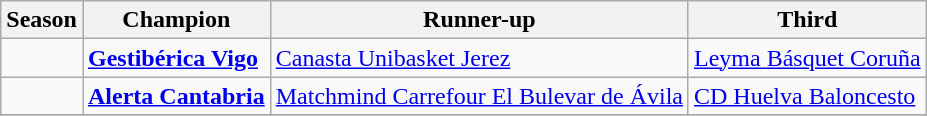<table class="wikitable">
<tr>
<th>Season</th>
<th>Champion</th>
<th>Runner-up</th>
<th>Third</th>
</tr>
<tr>
<td></td>
<td><strong><a href='#'>Gestibérica Vigo</a></strong></td>
<td><a href='#'>Canasta Unibasket Jerez</a></td>
<td><a href='#'>Leyma Básquet Coruña</a></td>
</tr>
<tr>
<td></td>
<td><strong><a href='#'>Alerta Cantabria</a></strong></td>
<td><a href='#'>Matchmind Carrefour El Bulevar de Ávila</a></td>
<td><a href='#'>CD Huelva Baloncesto</a></td>
</tr>
<tr>
</tr>
</table>
